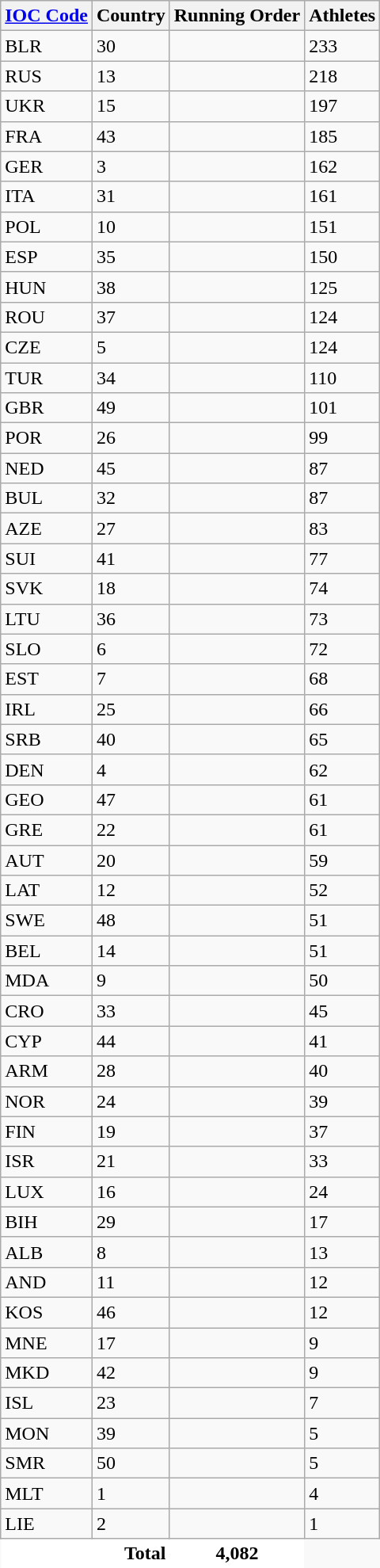<table class="wikitable collapsible collapsed sortable" style="border:0;">
<tr>
<th><a href='#'>IOC Code</a></th>
<th>Country</th>
<th>Running Order</th>
<th>Athletes</th>
</tr>
<tr>
<td>BLR</td>
<td>30</td>
<td></td>
<td>233</td>
</tr>
<tr>
<td>RUS</td>
<td>13</td>
<td></td>
<td>218</td>
</tr>
<tr>
<td>UKR</td>
<td>15</td>
<td></td>
<td>197</td>
</tr>
<tr>
<td>FRA</td>
<td>43</td>
<td></td>
<td>185</td>
</tr>
<tr>
<td>GER</td>
<td>3</td>
<td></td>
<td>162</td>
</tr>
<tr>
<td>ITA</td>
<td>31</td>
<td></td>
<td>161</td>
</tr>
<tr>
<td>POL</td>
<td>10</td>
<td></td>
<td>151</td>
</tr>
<tr>
<td>ESP</td>
<td>35</td>
<td></td>
<td>150</td>
</tr>
<tr>
<td>HUN</td>
<td>38</td>
<td></td>
<td>125</td>
</tr>
<tr>
<td>ROU</td>
<td>37</td>
<td></td>
<td>124</td>
</tr>
<tr>
<td>CZE</td>
<td>5</td>
<td></td>
<td>124</td>
</tr>
<tr>
<td>TUR</td>
<td>34</td>
<td></td>
<td>110</td>
</tr>
<tr>
<td>GBR</td>
<td>49</td>
<td></td>
<td>101</td>
</tr>
<tr>
<td>POR</td>
<td>26</td>
<td></td>
<td>99</td>
</tr>
<tr>
<td>NED</td>
<td>45</td>
<td></td>
<td>87</td>
</tr>
<tr>
<td>BUL</td>
<td>32</td>
<td></td>
<td>87</td>
</tr>
<tr>
<td>AZE</td>
<td>27</td>
<td></td>
<td>83</td>
</tr>
<tr>
<td>SUI</td>
<td>41</td>
<td></td>
<td>77</td>
</tr>
<tr>
<td>SVK</td>
<td>18</td>
<td></td>
<td>74</td>
</tr>
<tr>
<td>LTU</td>
<td>36</td>
<td></td>
<td>73</td>
</tr>
<tr>
<td>SLO</td>
<td>6</td>
<td></td>
<td>72</td>
</tr>
<tr>
<td>EST</td>
<td>7</td>
<td></td>
<td>68</td>
</tr>
<tr>
<td>IRL</td>
<td>25</td>
<td></td>
<td>66</td>
</tr>
<tr>
<td>SRB</td>
<td>40</td>
<td></td>
<td>65</td>
</tr>
<tr>
<td>DEN</td>
<td>4</td>
<td></td>
<td>62</td>
</tr>
<tr>
<td>GEO</td>
<td>47</td>
<td></td>
<td>61</td>
</tr>
<tr>
<td>GRE</td>
<td>22</td>
<td></td>
<td>61</td>
</tr>
<tr>
<td>AUT</td>
<td>20</td>
<td></td>
<td>59</td>
</tr>
<tr>
<td>LAT</td>
<td>12</td>
<td></td>
<td>52</td>
</tr>
<tr>
<td>SWE</td>
<td>48</td>
<td></td>
<td>51</td>
</tr>
<tr>
<td>BEL</td>
<td>14</td>
<td></td>
<td>51</td>
</tr>
<tr>
<td>MDA</td>
<td>9</td>
<td></td>
<td>50</td>
</tr>
<tr>
<td>CRO</td>
<td>33</td>
<td></td>
<td>45</td>
</tr>
<tr>
<td>CYP</td>
<td>44</td>
<td></td>
<td>41</td>
</tr>
<tr>
<td>ARM</td>
<td>28</td>
<td></td>
<td>40</td>
</tr>
<tr>
<td>NOR</td>
<td>24</td>
<td></td>
<td>39</td>
</tr>
<tr>
<td>FIN</td>
<td>19</td>
<td></td>
<td>37</td>
</tr>
<tr>
<td>ISR</td>
<td>21</td>
<td></td>
<td>33</td>
</tr>
<tr>
<td>LUX</td>
<td>16</td>
<td></td>
<td>24</td>
</tr>
<tr>
<td>BIH</td>
<td>29</td>
<td></td>
<td>17</td>
</tr>
<tr>
<td>ALB</td>
<td>8</td>
<td></td>
<td>13</td>
</tr>
<tr>
<td>AND</td>
<td>11</td>
<td></td>
<td>12</td>
</tr>
<tr>
<td>KOS</td>
<td>46</td>
<td></td>
<td>12</td>
</tr>
<tr>
<td>MNE</td>
<td>17</td>
<td></td>
<td>9</td>
</tr>
<tr>
<td>MKD</td>
<td>42</td>
<td></td>
<td>9</td>
</tr>
<tr>
<td>ISL</td>
<td>23</td>
<td></td>
<td>7</td>
</tr>
<tr>
<td>MON</td>
<td>39</td>
<td></td>
<td>5</td>
</tr>
<tr>
<td>SMR</td>
<td>50</td>
<td></td>
<td>5</td>
</tr>
<tr>
<td>MLT</td>
<td>1</td>
<td></td>
<td>4</td>
</tr>
<tr>
<td>LIE</td>
<td>2</td>
<td></td>
<td>1</td>
</tr>
<tr class="sortbottom">
<td colspan=2; style="text-align:right; border:0px; background:#fff;"><strong>Total</strong></td>
<td style="text-align:center; border:0px; background:#fff;"><strong>4,082</strong></td>
</tr>
<tr>
</tr>
</table>
